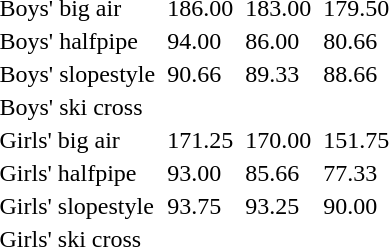<table>
<tr>
<td>Boys' big air<br></td>
<td></td>
<td>186.00</td>
<td></td>
<td>183.00</td>
<td></td>
<td>179.50</td>
</tr>
<tr>
<td>Boys' halfpipe<br></td>
<td></td>
<td>94.00</td>
<td></td>
<td>86.00</td>
<td></td>
<td>80.66</td>
</tr>
<tr>
<td>Boys' slopestyle<br></td>
<td></td>
<td>90.66</td>
<td></td>
<td>89.33</td>
<td></td>
<td>88.66</td>
</tr>
<tr>
<td>Boys' ski cross<br></td>
<td colspan=2></td>
<td colspan=2></td>
<td colspan=2></td>
</tr>
<tr>
<td>Girls' big air<br></td>
<td></td>
<td>171.25</td>
<td></td>
<td>170.00</td>
<td></td>
<td>151.75</td>
</tr>
<tr>
<td>Girls' halfpipe<br></td>
<td></td>
<td>93.00</td>
<td></td>
<td>85.66</td>
<td></td>
<td>77.33</td>
</tr>
<tr>
<td>Girls' slopestyle<br></td>
<td></td>
<td>93.75</td>
<td></td>
<td>93.25</td>
<td></td>
<td>90.00</td>
</tr>
<tr>
<td>Girls' ski cross<br></td>
<td colspan=2></td>
<td colspan=2></td>
<td colspan=2></td>
</tr>
</table>
